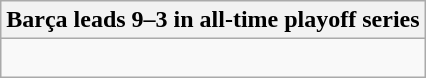<table class="wikitable collapsible collapsed">
<tr>
<th>Barça leads 9–3 in all-time playoff series</th>
</tr>
<tr>
<td><br>










</td>
</tr>
</table>
